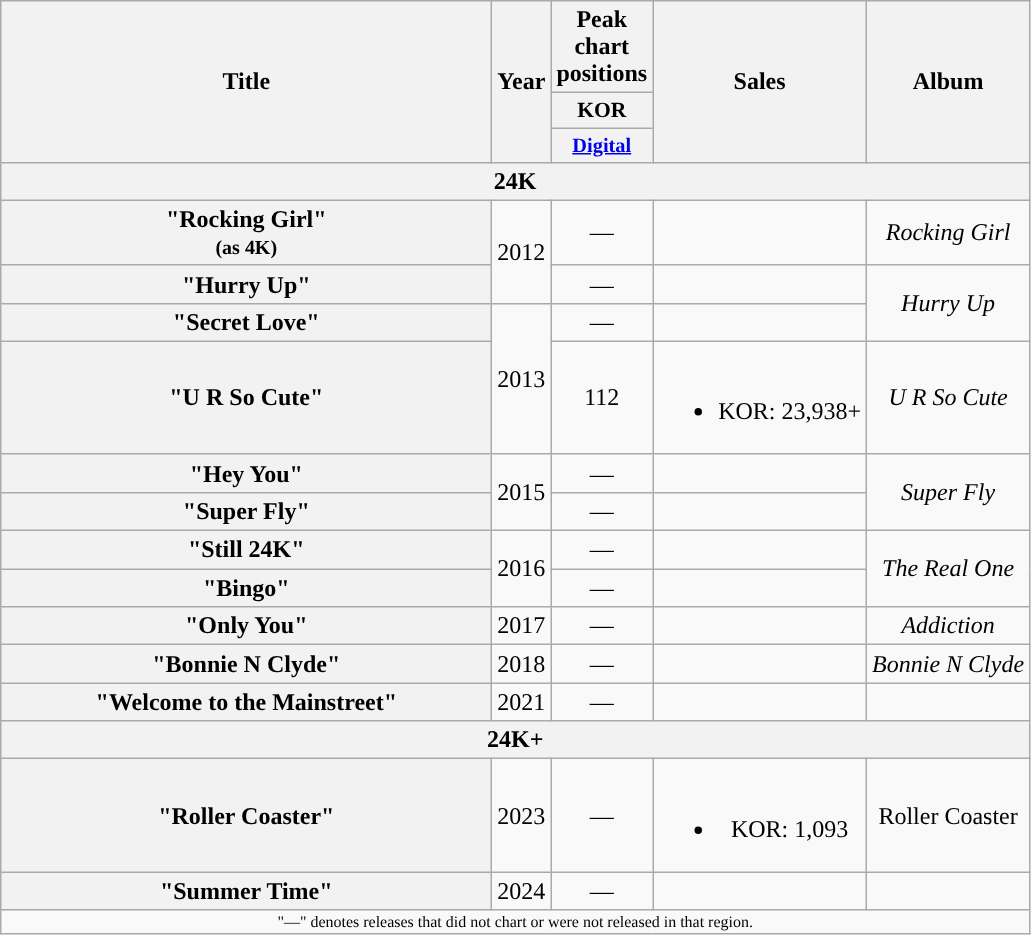<table class="wikitable plainrowheaders" style="text-align:center;" border="1">
<tr>
<th scope="col" rowspan="3" style="width:20em;">Title</th>
<th scope="col" rowspan="3">Year</th>
<th scope="col">Peak chart positions</th>
<th scope="col" rowspan="3">Sales</th>
<th scope="col" rowspan="3">Album</th>
</tr>
<tr>
<th style="width:3em;font-size:90%">KOR</th>
</tr>
<tr>
<th style="width:3em;font-size:85%"><a href='#'>Digital</a><br></th>
</tr>
<tr>
<th colspan="5">24K</th>
</tr>
<tr>
<th scope="row">"Rocking Girl"<br><small>(as <strong>4K</strong>)</small></th>
<td rowspan="2">2012</td>
<td>—</td>
<td></td>
<td><em>Rocking Girl</em></td>
</tr>
<tr>
<th scope="row">"Hurry Up" </th>
<td>—</td>
<td></td>
<td rowspan="2"><em>Hurry Up</em></td>
</tr>
<tr>
<th scope="row">"Secret Love"</th>
<td rowspan="2">2013</td>
<td>—</td>
<td></td>
</tr>
<tr>
<th scope="row">"U R So Cute" </th>
<td>112</td>
<td><br><ul><li>KOR: 23,938+ </li></ul></td>
<td><em>U R So Cute</em></td>
</tr>
<tr>
<th scope="row">"Hey You" </th>
<td rowspan="2">2015</td>
<td>—</td>
<td></td>
<td rowspan="2"><em>Super Fly</em></td>
</tr>
<tr>
<th scope="row">"Super Fly" </th>
<td>—</td>
<td></td>
</tr>
<tr>
<th scope="row">"Still 24K"</th>
<td rowspan="2">2016</td>
<td>—</td>
<td></td>
<td rowspan="2"><em>The Real One</em></td>
</tr>
<tr>
<th scope="row">"Bingo"</th>
<td>—</td>
<td></td>
</tr>
<tr>
<th scope="row">"Only You" </th>
<td>2017</td>
<td>—</td>
<td></td>
<td><em>Addiction</em></td>
</tr>
<tr>
<th scope="row">"Bonnie N Clyde"</th>
<td>2018</td>
<td>—</td>
<td></td>
<td><em>Bonnie N Clyde</em></td>
</tr>
<tr>
<th scope="row">"Welcome to the Mainstreet"</th>
<td>2021</td>
<td>—</td>
<td></td>
<td></td>
</tr>
<tr>
<th colspan="5">24K+</th>
</tr>
<tr>
<th scope="row">"Roller Coaster"</th>
<td>2023</td>
<td>—</td>
<td><br><ul><li>KOR: 1,093 </li></ul></td>
<td>Roller Coaster</td>
</tr>
<tr>
<th scope="row">"Summer Time"</th>
<td>2024</td>
<td>—</td>
<td></td>
<td></td>
</tr>
<tr>
<td colspan="5" style="font-size:8pt;">"—" denotes releases that did not chart or were not released in that region.</td>
</tr>
</table>
